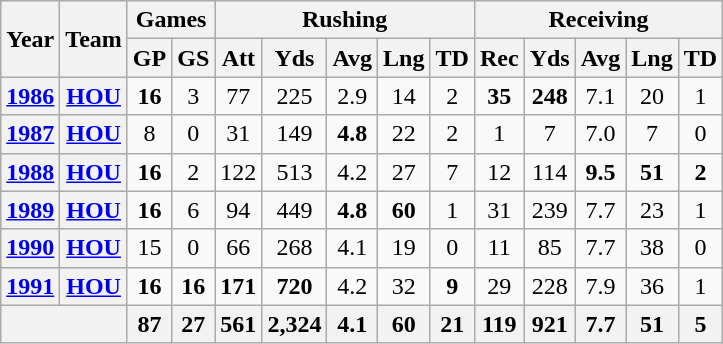<table class="wikitable" style="text-align:center;">
<tr>
<th rowspan="2">Year</th>
<th rowspan="2">Team</th>
<th colspan="2">Games</th>
<th colspan="5">Rushing</th>
<th colspan="5">Receiving</th>
</tr>
<tr>
<th>GP</th>
<th>GS</th>
<th>Att</th>
<th>Yds</th>
<th>Avg</th>
<th>Lng</th>
<th>TD</th>
<th>Rec</th>
<th>Yds</th>
<th>Avg</th>
<th>Lng</th>
<th>TD</th>
</tr>
<tr>
<th><a href='#'>1986</a></th>
<th><a href='#'>HOU</a></th>
<td><strong>16</strong></td>
<td>3</td>
<td>77</td>
<td>225</td>
<td>2.9</td>
<td>14</td>
<td>2</td>
<td><strong>35</strong></td>
<td><strong>248</strong></td>
<td>7.1</td>
<td>20</td>
<td>1</td>
</tr>
<tr>
<th><a href='#'>1987</a></th>
<th><a href='#'>HOU</a></th>
<td>8</td>
<td>0</td>
<td>31</td>
<td>149</td>
<td><strong>4.8</strong></td>
<td>22</td>
<td>2</td>
<td>1</td>
<td>7</td>
<td>7.0</td>
<td>7</td>
<td>0</td>
</tr>
<tr>
<th><a href='#'>1988</a></th>
<th><a href='#'>HOU</a></th>
<td><strong>16</strong></td>
<td>2</td>
<td>122</td>
<td>513</td>
<td>4.2</td>
<td>27</td>
<td>7</td>
<td>12</td>
<td>114</td>
<td><strong>9.5</strong></td>
<td><strong>51</strong></td>
<td><strong>2</strong></td>
</tr>
<tr>
<th><a href='#'>1989</a></th>
<th><a href='#'>HOU</a></th>
<td><strong>16</strong></td>
<td>6</td>
<td>94</td>
<td>449</td>
<td><strong>4.8</strong></td>
<td><strong>60</strong></td>
<td>1</td>
<td>31</td>
<td>239</td>
<td>7.7</td>
<td>23</td>
<td>1</td>
</tr>
<tr>
<th><a href='#'>1990</a></th>
<th><a href='#'>HOU</a></th>
<td>15</td>
<td>0</td>
<td>66</td>
<td>268</td>
<td>4.1</td>
<td>19</td>
<td>0</td>
<td>11</td>
<td>85</td>
<td>7.7</td>
<td>38</td>
<td>0</td>
</tr>
<tr>
<th><a href='#'>1991</a></th>
<th><a href='#'>HOU</a></th>
<td><strong>16</strong></td>
<td><strong>16</strong></td>
<td><strong>171</strong></td>
<td><strong>720</strong></td>
<td>4.2</td>
<td>32</td>
<td><strong>9</strong></td>
<td>29</td>
<td>228</td>
<td>7.9</td>
<td>36</td>
<td>1</td>
</tr>
<tr>
<th colspan="2"></th>
<th>87</th>
<th>27</th>
<th>561</th>
<th>2,324</th>
<th>4.1</th>
<th>60</th>
<th>21</th>
<th>119</th>
<th>921</th>
<th>7.7</th>
<th>51</th>
<th>5</th>
</tr>
</table>
